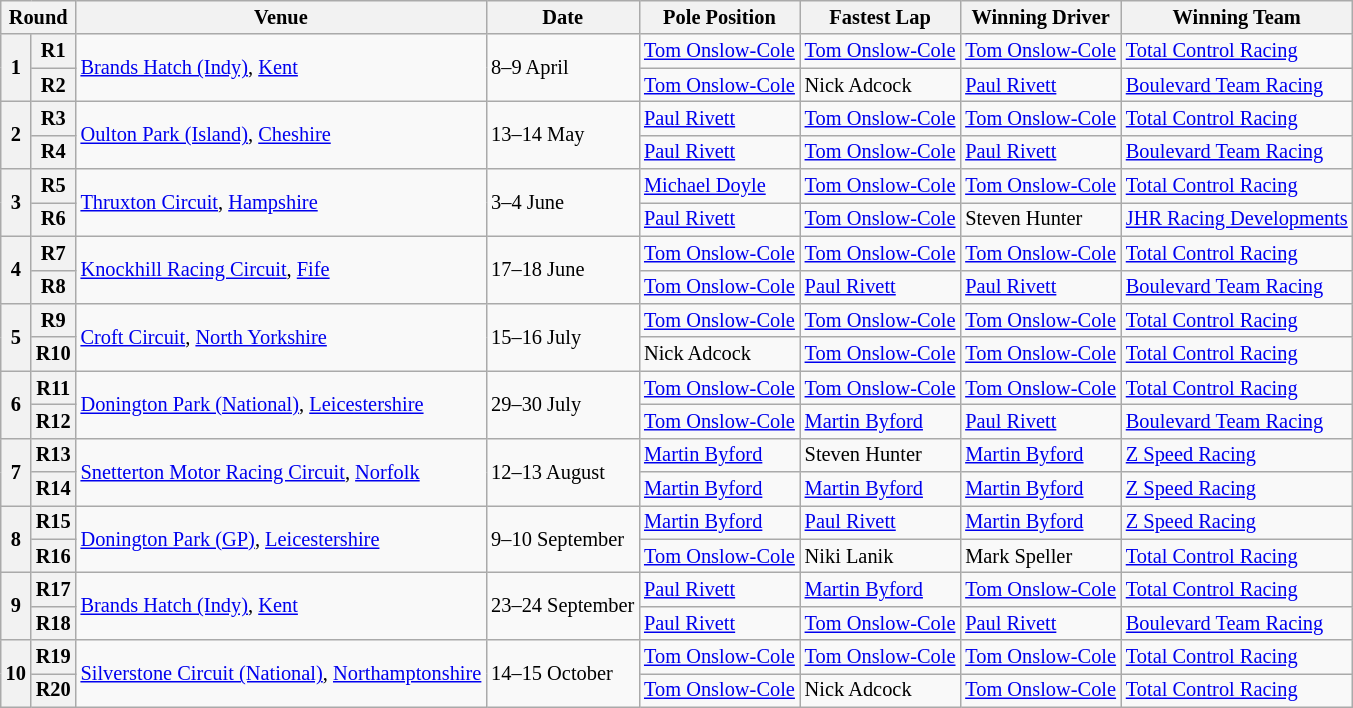<table class="wikitable" style="font-size: 85%">
<tr>
<th colspan=2>Round</th>
<th>Venue</th>
<th>Date</th>
<th>Pole Position</th>
<th>Fastest Lap</th>
<th>Winning Driver</th>
<th>Winning Team</th>
</tr>
<tr>
<th rowspan=2>1</th>
<th>R1</th>
<td rowspan=2><a href='#'>Brands Hatch (Indy)</a>, <a href='#'>Kent</a></td>
<td rowspan=2>8–9 April</td>
<td> <a href='#'>Tom Onslow-Cole</a></td>
<td> <a href='#'>Tom Onslow-Cole</a></td>
<td> <a href='#'>Tom Onslow-Cole</a></td>
<td><a href='#'>Total Control Racing</a></td>
</tr>
<tr>
<th>R2</th>
<td> <a href='#'>Tom Onslow-Cole</a></td>
<td> Nick Adcock</td>
<td> <a href='#'>Paul Rivett</a></td>
<td><a href='#'>Boulevard Team Racing</a></td>
</tr>
<tr>
<th rowspan=2>2</th>
<th>R3</th>
<td rowspan=2><a href='#'>Oulton Park (Island)</a>, <a href='#'>Cheshire</a></td>
<td rowspan=2>13–14 May</td>
<td> <a href='#'>Paul Rivett</a></td>
<td> <a href='#'>Tom Onslow-Cole</a></td>
<td> <a href='#'>Tom Onslow-Cole</a></td>
<td><a href='#'>Total Control Racing</a></td>
</tr>
<tr>
<th>R4</th>
<td> <a href='#'>Paul Rivett</a></td>
<td> <a href='#'>Tom Onslow-Cole</a></td>
<td> <a href='#'>Paul Rivett</a></td>
<td><a href='#'>Boulevard Team Racing</a></td>
</tr>
<tr>
<th rowspan=2>3</th>
<th>R5</th>
<td rowspan=2><a href='#'>Thruxton Circuit</a>, <a href='#'>Hampshire</a></td>
<td rowspan=2>3–4 June</td>
<td> <a href='#'>Michael Doyle</a></td>
<td> <a href='#'>Tom Onslow-Cole</a></td>
<td> <a href='#'>Tom Onslow-Cole</a></td>
<td><a href='#'>Total Control Racing</a></td>
</tr>
<tr>
<th>R6</th>
<td> <a href='#'>Paul Rivett</a></td>
<td> <a href='#'>Tom Onslow-Cole</a></td>
<td> Steven Hunter</td>
<td><a href='#'>JHR Racing Developments</a></td>
</tr>
<tr>
<th rowspan=2>4</th>
<th>R7</th>
<td rowspan=2><a href='#'>Knockhill Racing Circuit</a>, <a href='#'>Fife</a></td>
<td rowspan=2>17–18 June</td>
<td> <a href='#'>Tom Onslow-Cole</a></td>
<td> <a href='#'>Tom Onslow-Cole</a></td>
<td> <a href='#'>Tom Onslow-Cole</a></td>
<td><a href='#'>Total Control Racing</a></td>
</tr>
<tr>
<th>R8</th>
<td> <a href='#'>Tom Onslow-Cole</a></td>
<td> <a href='#'>Paul Rivett</a></td>
<td> <a href='#'>Paul Rivett</a></td>
<td><a href='#'>Boulevard Team Racing</a></td>
</tr>
<tr>
<th rowspan=2>5</th>
<th>R9</th>
<td rowspan=2><a href='#'>Croft Circuit</a>, <a href='#'>North Yorkshire</a></td>
<td rowspan=2>15–16 July</td>
<td> <a href='#'>Tom Onslow-Cole</a></td>
<td> <a href='#'>Tom Onslow-Cole</a></td>
<td> <a href='#'>Tom Onslow-Cole</a></td>
<td><a href='#'>Total Control Racing</a></td>
</tr>
<tr>
<th>R10</th>
<td> Nick Adcock</td>
<td> <a href='#'>Tom Onslow-Cole</a></td>
<td> <a href='#'>Tom Onslow-Cole</a></td>
<td><a href='#'>Total Control Racing</a></td>
</tr>
<tr>
<th rowspan=2>6</th>
<th>R11</th>
<td rowspan=2><a href='#'>Donington Park (National)</a>, <a href='#'>Leicestershire</a></td>
<td rowspan=2>29–30 July</td>
<td> <a href='#'>Tom Onslow-Cole</a></td>
<td> <a href='#'>Tom Onslow-Cole</a></td>
<td> <a href='#'>Tom Onslow-Cole</a></td>
<td><a href='#'>Total Control Racing</a></td>
</tr>
<tr>
<th>R12</th>
<td> <a href='#'>Tom Onslow-Cole</a></td>
<td> <a href='#'>Martin Byford</a></td>
<td> <a href='#'>Paul Rivett</a></td>
<td><a href='#'>Boulevard Team Racing</a></td>
</tr>
<tr>
<th rowspan=2>7</th>
<th>R13</th>
<td rowspan=2><a href='#'>Snetterton Motor Racing Circuit</a>, <a href='#'>Norfolk</a></td>
<td rowspan=2>12–13 August</td>
<td> <a href='#'>Martin Byford</a></td>
<td> Steven Hunter</td>
<td> <a href='#'>Martin Byford</a></td>
<td><a href='#'>Z Speed Racing</a></td>
</tr>
<tr>
<th>R14</th>
<td> <a href='#'>Martin Byford</a></td>
<td> <a href='#'>Martin Byford</a></td>
<td> <a href='#'>Martin Byford</a></td>
<td><a href='#'>Z Speed Racing</a></td>
</tr>
<tr>
<th rowspan=2>8</th>
<th>R15</th>
<td rowspan=2><a href='#'>Donington Park (GP)</a>, <a href='#'>Leicestershire</a></td>
<td rowspan=2>9–10 September</td>
<td> <a href='#'>Martin Byford</a></td>
<td> <a href='#'>Paul Rivett</a></td>
<td> <a href='#'>Martin Byford</a></td>
<td><a href='#'>Z Speed Racing</a></td>
</tr>
<tr>
<th>R16</th>
<td> <a href='#'>Tom Onslow-Cole</a></td>
<td> Niki Lanik</td>
<td> Mark Speller</td>
<td><a href='#'>Total Control Racing</a></td>
</tr>
<tr>
<th rowspan=2>9</th>
<th>R17</th>
<td rowspan=2><a href='#'>Brands Hatch (Indy)</a>, <a href='#'>Kent</a></td>
<td rowspan=2>23–24 September</td>
<td> <a href='#'>Paul Rivett</a></td>
<td> <a href='#'>Martin Byford</a></td>
<td> <a href='#'>Tom Onslow-Cole</a></td>
<td><a href='#'>Total Control Racing</a></td>
</tr>
<tr>
<th>R18</th>
<td> <a href='#'>Paul Rivett</a></td>
<td> <a href='#'>Tom Onslow-Cole</a></td>
<td> <a href='#'>Paul Rivett</a></td>
<td><a href='#'>Boulevard Team Racing</a></td>
</tr>
<tr>
<th rowspan=2>10</th>
<th>R19</th>
<td rowspan=2><a href='#'>Silverstone Circuit (National)</a>, <a href='#'>Northamptonshire</a></td>
<td rowspan=2>14–15 October</td>
<td> <a href='#'>Tom Onslow-Cole</a></td>
<td> <a href='#'>Tom Onslow-Cole</a></td>
<td> <a href='#'>Tom Onslow-Cole</a></td>
<td><a href='#'>Total Control Racing</a></td>
</tr>
<tr>
<th>R20</th>
<td> <a href='#'>Tom Onslow-Cole</a></td>
<td> Nick Adcock</td>
<td> <a href='#'>Tom Onslow-Cole</a></td>
<td><a href='#'>Total Control Racing</a></td>
</tr>
</table>
